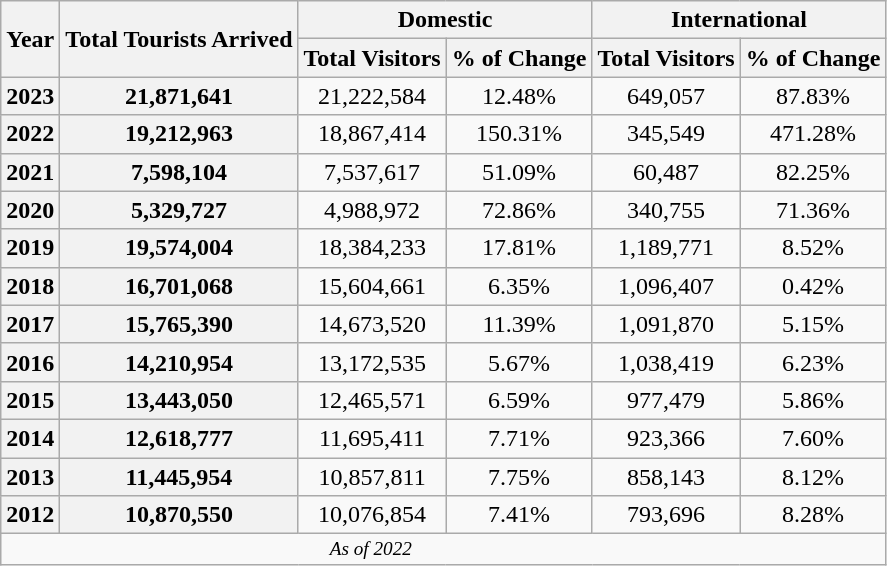<table class ="wikitable sortable">
<tr style="text-align:center;">
<th rowspan="2">Year</th>
<th rowspan="2">Total Tourists Arrived</th>
<th colspan="2">Domestic</th>
<th colspan="2">International</th>
</tr>
<tr style="text-align:center;">
<th>Total Visitors</th>
<th>% of Change</th>
<th>Total Visitors</th>
<th>% of Change</th>
</tr>
<tr style="text-align:center;">
<th>2023</th>
<th>21,871,641</th>
<td>21,222,584</td>
<td> 12.48%</td>
<td>649,057</td>
<td> 87.83%</td>
</tr>
<tr style="text-align:center;">
<th>2022</th>
<th>19,212,963</th>
<td>18,867,414</td>
<td> 150.31%</td>
<td>345,549</td>
<td> 471.28%</td>
</tr>
<tr style="text-align:center;">
<th>2021</th>
<th>7,598,104</th>
<td>7,537,617</td>
<td> 51.09%</td>
<td>60,487</td>
<td> 82.25%</td>
</tr>
<tr style="text-align:center;">
<th>2020</th>
<th>5,329,727</th>
<td>4,988,972</td>
<td> 72.86%</td>
<td>340,755</td>
<td> 71.36%</td>
</tr>
<tr style="text-align:center;">
<th>2019</th>
<th>19,574,004</th>
<td>18,384,233</td>
<td> 17.81%</td>
<td>1,189,771</td>
<td> 8.52%</td>
</tr>
<tr style="text-align:center;">
<th>2018</th>
<th>16,701,068</th>
<td>15,604,661</td>
<td> 6.35%</td>
<td>1,096,407</td>
<td> 0.42%</td>
</tr>
<tr style="text-align:center;">
<th>2017</th>
<th>15,765,390</th>
<td>14,673,520</td>
<td> 11.39%</td>
<td>1,091,870</td>
<td> 5.15%</td>
</tr>
<tr style="text-align:center;">
<th>2016</th>
<th>14,210,954</th>
<td>13,172,535</td>
<td> 5.67%</td>
<td>1,038,419</td>
<td> 6.23%</td>
</tr>
<tr style="text-align:center;">
<th>2015</th>
<th>13,443,050</th>
<td>12,465,571</td>
<td> 6.59%</td>
<td>977,479</td>
<td> 5.86%</td>
</tr>
<tr style="text-align:center;">
<th>2014</th>
<th>12,618,777</th>
<td>11,695,411</td>
<td> 7.71%</td>
<td>923,366</td>
<td> 7.60%</td>
</tr>
<tr style="text-align:center;">
<th>2013</th>
<th>11,445,954</th>
<td>10,857,811</td>
<td> 7.75%</td>
<td>858,143</td>
<td> 8.12%</td>
</tr>
<tr style="text-align:center;">
<th>2012</th>
<th>10,870,550</th>
<td>10,076,854</td>
<td> 7.41%</td>
<td>793,696</td>
<td> 8.28%</td>
</tr>
<tr>
<td colspan="5" style="border-bottom: none; border-left: none; border-right: none; font-size:80%; text-align:center"><em>As of 2022</em></td>
</tr>
</table>
